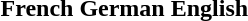<table>
<tr style="vertical-align: top;">
</tr>
<tr>
<th scope="col">French</th>
<th scope="col">German</th>
<th scope="col">English</th>
</tr>
<tr style="vertical-align: top;">
<td><br></td>
<td><br></td>
<td><br></td>
</tr>
<tr>
</tr>
</table>
